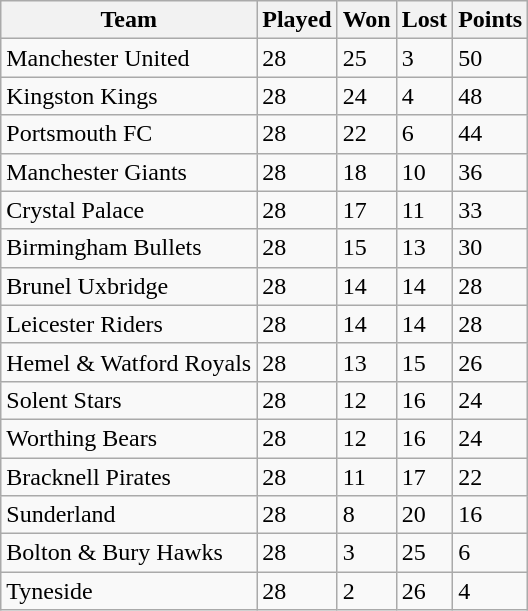<table class="wikitable">
<tr>
<th>Team</th>
<th>Played</th>
<th>Won</th>
<th>Lost</th>
<th>Points</th>
</tr>
<tr>
<td>Manchester United</td>
<td>28</td>
<td>25</td>
<td>3</td>
<td>50</td>
</tr>
<tr>
<td>Kingston Kings</td>
<td>28</td>
<td>24</td>
<td>4</td>
<td>48</td>
</tr>
<tr>
<td>Portsmouth FC</td>
<td>28</td>
<td>22</td>
<td>6</td>
<td>44</td>
</tr>
<tr>
<td>Manchester Giants</td>
<td>28</td>
<td>18</td>
<td>10</td>
<td>36</td>
</tr>
<tr>
<td>Crystal Palace</td>
<td>28</td>
<td>17</td>
<td>11</td>
<td>33</td>
</tr>
<tr>
<td>Birmingham Bullets</td>
<td>28</td>
<td>15</td>
<td>13</td>
<td>30</td>
</tr>
<tr>
<td>Brunel Uxbridge</td>
<td>28</td>
<td>14</td>
<td>14</td>
<td>28</td>
</tr>
<tr>
<td>Leicester Riders</td>
<td>28</td>
<td>14</td>
<td>14</td>
<td>28</td>
</tr>
<tr>
<td>Hemel & Watford Royals</td>
<td>28</td>
<td>13</td>
<td>15</td>
<td>26</td>
</tr>
<tr>
<td>Solent Stars</td>
<td>28</td>
<td>12</td>
<td>16</td>
<td>24</td>
</tr>
<tr>
<td>Worthing Bears</td>
<td>28</td>
<td>12</td>
<td>16</td>
<td>24</td>
</tr>
<tr>
<td>Bracknell Pirates</td>
<td>28</td>
<td>11</td>
<td>17</td>
<td>22</td>
</tr>
<tr>
<td>Sunderland</td>
<td>28</td>
<td>8</td>
<td>20</td>
<td>16</td>
</tr>
<tr>
<td>Bolton & Bury Hawks</td>
<td>28</td>
<td>3</td>
<td>25</td>
<td>6</td>
</tr>
<tr>
<td>Tyneside</td>
<td>28</td>
<td>2</td>
<td>26</td>
<td>4</td>
</tr>
</table>
